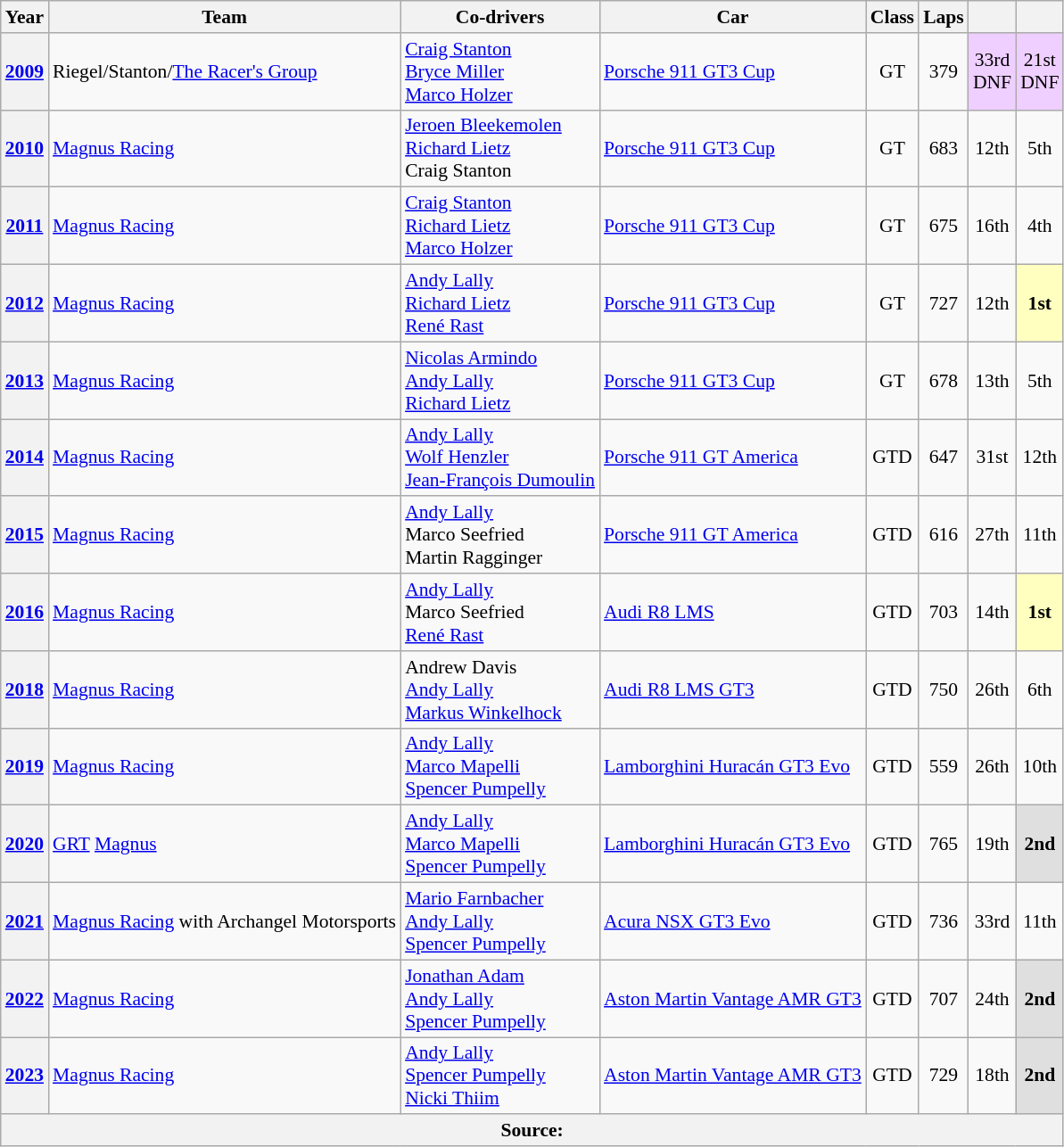<table class="wikitable" style="text-align:center; font-size:90%">
<tr>
<th>Year</th>
<th>Team</th>
<th>Co-drivers</th>
<th>Car</th>
<th>Class</th>
<th>Laps</th>
<th></th>
<th></th>
</tr>
<tr>
<th><a href='#'>2009</a></th>
<td align="left"> Riegel/Stanton/<a href='#'>The Racer's Group</a></td>
<td align="left"> <a href='#'>Craig Stanton</a><br> <a href='#'>Bryce Miller</a><br> <a href='#'>Marco Holzer</a></td>
<td align="left"><a href='#'>Porsche 911 GT3 Cup</a></td>
<td>GT</td>
<td>379</td>
<td style="background:#EFCFFF;">33rd<br>DNF</td>
<td style="background:#EFCFFF;">21st<br>DNF</td>
</tr>
<tr>
<th><a href='#'>2010</a></th>
<td align="left"> <a href='#'>Magnus Racing</a></td>
<td align="left"> <a href='#'>Jeroen Bleekemolen</a><br> <a href='#'>Richard Lietz</a><br> Craig Stanton</td>
<td align="left"><a href='#'>Porsche 911 GT3 Cup</a></td>
<td>GT</td>
<td>683</td>
<td>12th</td>
<td>5th</td>
</tr>
<tr>
<th><a href='#'>2011</a></th>
<td align="left"> <a href='#'>Magnus Racing</a></td>
<td align="left"> <a href='#'>Craig Stanton</a><br> <a href='#'>Richard Lietz</a><br> <a href='#'>Marco Holzer</a></td>
<td align="left"><a href='#'>Porsche 911 GT3 Cup</a></td>
<td>GT</td>
<td>675</td>
<td>16th</td>
<td>4th</td>
</tr>
<tr>
<th><a href='#'>2012</a></th>
<td align="left"> <a href='#'>Magnus Racing</a></td>
<td align="left"> <a href='#'>Andy Lally</a><br> <a href='#'>Richard Lietz</a><br> <a href='#'>René Rast</a><br></td>
<td align="left"><a href='#'>Porsche 911 GT3 Cup</a></td>
<td>GT</td>
<td>727</td>
<td>12th</td>
<td style="background:#FFFFBF;"><strong>1st</strong></td>
</tr>
<tr>
<th><a href='#'>2013</a></th>
<td align="left"> <a href='#'>Magnus Racing</a></td>
<td align="left"> <a href='#'>Nicolas Armindo</a><br> <a href='#'>Andy Lally</a><br> <a href='#'>Richard Lietz</a></td>
<td align="left"><a href='#'>Porsche 911 GT3 Cup</a></td>
<td>GT</td>
<td>678</td>
<td>13th</td>
<td>5th</td>
</tr>
<tr>
<th><a href='#'>2014</a></th>
<td align="left"> <a href='#'>Magnus Racing</a></td>
<td align="left"> <a href='#'>Andy Lally</a><br> <a href='#'>Wolf Henzler</a><br> <a href='#'>Jean-François Dumoulin</a></td>
<td align="left"><a href='#'>Porsche 911 GT America</a></td>
<td>GTD</td>
<td>647</td>
<td>31st</td>
<td>12th</td>
</tr>
<tr>
<th><a href='#'>2015</a></th>
<td align="left"> <a href='#'>Magnus Racing</a></td>
<td align="left"> <a href='#'>Andy Lally</a><br> Marco Seefried<br> Martin Ragginger</td>
<td align="left"><a href='#'>Porsche 911 GT America</a></td>
<td>GTD</td>
<td>616</td>
<td>27th</td>
<td>11th</td>
</tr>
<tr>
<th><a href='#'>2016</a></th>
<td align="left"> <a href='#'>Magnus Racing</a></td>
<td align="left"> <a href='#'>Andy Lally</a><br> Marco Seefried<br> <a href='#'>René Rast</a></td>
<td align="left"><a href='#'>Audi R8 LMS</a></td>
<td>GTD</td>
<td>703</td>
<td>14th</td>
<td style="background:#FFFFBF;"><strong>1st</strong></td>
</tr>
<tr>
<th><a href='#'>2018</a></th>
<td align="left"> <a href='#'>Magnus Racing</a></td>
<td align="left"> Andrew Davis<br> <a href='#'>Andy Lally</a><br> <a href='#'>Markus Winkelhock</a></td>
<td align="left"><a href='#'>Audi R8 LMS GT3</a></td>
<td>GTD</td>
<td>750</td>
<td>26th</td>
<td>6th</td>
</tr>
<tr>
<th><a href='#'>2019</a></th>
<td align="left"> <a href='#'>Magnus Racing</a></td>
<td align="left"> <a href='#'>Andy Lally</a><br> <a href='#'>Marco Mapelli</a><br> <a href='#'>Spencer Pumpelly</a></td>
<td align="left"><a href='#'>Lamborghini Huracán GT3 Evo</a></td>
<td>GTD</td>
<td>559</td>
<td>26th</td>
<td>10th</td>
</tr>
<tr>
<th><a href='#'>2020</a></th>
<td align="left"> <a href='#'>GRT</a> <a href='#'>Magnus</a></td>
<td align="left"> <a href='#'>Andy Lally</a><br> <a href='#'>Marco Mapelli</a><br> <a href='#'>Spencer Pumpelly</a></td>
<td align="left"><a href='#'>Lamborghini Huracán GT3 Evo</a></td>
<td>GTD</td>
<td>765</td>
<td>19th</td>
<td style="background:#DFDFDF;"><strong>2nd</strong></td>
</tr>
<tr>
<th><a href='#'>2021</a></th>
<td align="left"> <a href='#'>Magnus Racing</a> with Archangel Motorsports</td>
<td align="left"> <a href='#'>Mario Farnbacher</a><br> <a href='#'>Andy Lally</a><br> <a href='#'>Spencer Pumpelly</a></td>
<td align="left"><a href='#'>Acura NSX GT3 Evo</a></td>
<td>GTD</td>
<td>736</td>
<td>33rd</td>
<td>11th</td>
</tr>
<tr>
<th><a href='#'>2022</a></th>
<td align="left"> <a href='#'>Magnus Racing</a></td>
<td align="left"> <a href='#'>Jonathan Adam</a><br> <a href='#'>Andy Lally</a><br> <a href='#'>Spencer Pumpelly</a></td>
<td align="left"><a href='#'>Aston Martin Vantage AMR GT3</a></td>
<td>GTD</td>
<td>707</td>
<td>24th</td>
<td style="background:#DFDFDF;"><strong>2nd</strong></td>
</tr>
<tr>
<th><a href='#'>2023</a></th>
<td align="left"> <a href='#'>Magnus Racing</a></td>
<td align="left"> <a href='#'>Andy Lally</a><br> <a href='#'>Spencer Pumpelly</a><br> <a href='#'>Nicki Thiim</a></td>
<td align="left"><a href='#'>Aston Martin Vantage AMR GT3</a></td>
<td>GTD</td>
<td>729</td>
<td>18th</td>
<td style="background:#DFDFDF;"><strong>2nd</strong></td>
</tr>
<tr>
<th colspan="8">Source:</th>
</tr>
</table>
